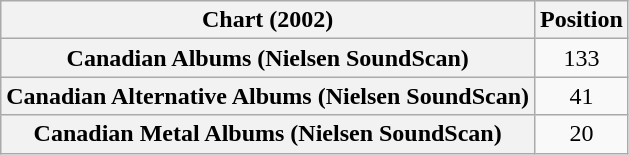<table class="wikitable plainrowheaders" style="text-align:center">
<tr>
<th scope="col">Chart (2002)</th>
<th scope="col">Position</th>
</tr>
<tr>
<th scope="row">Canadian Albums (Nielsen SoundScan)</th>
<td>133</td>
</tr>
<tr>
<th scope="row">Canadian Alternative Albums (Nielsen SoundScan)</th>
<td>41</td>
</tr>
<tr>
<th scope="row">Canadian Metal Albums (Nielsen SoundScan)</th>
<td>20</td>
</tr>
</table>
